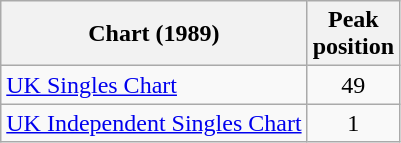<table class="wikitable sortable">
<tr>
<th>Chart (1989)</th>
<th>Peak<br>position</th>
</tr>
<tr>
<td><a href='#'>UK Singles Chart</a></td>
<td align="center">49</td>
</tr>
<tr>
<td><a href='#'>UK Independent Singles Chart</a></td>
<td align="center">1</td>
</tr>
</table>
